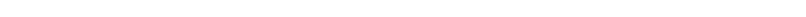<table style="width:60%; text-align:center;">
<tr>
</tr>
<tr style="color:white;">
<td style="background:"><strong>38</strong></td>
<td style="background:"><strong>36</strong></td>
<td style="background:"><strong>1</strong></td>
</tr>
</table>
